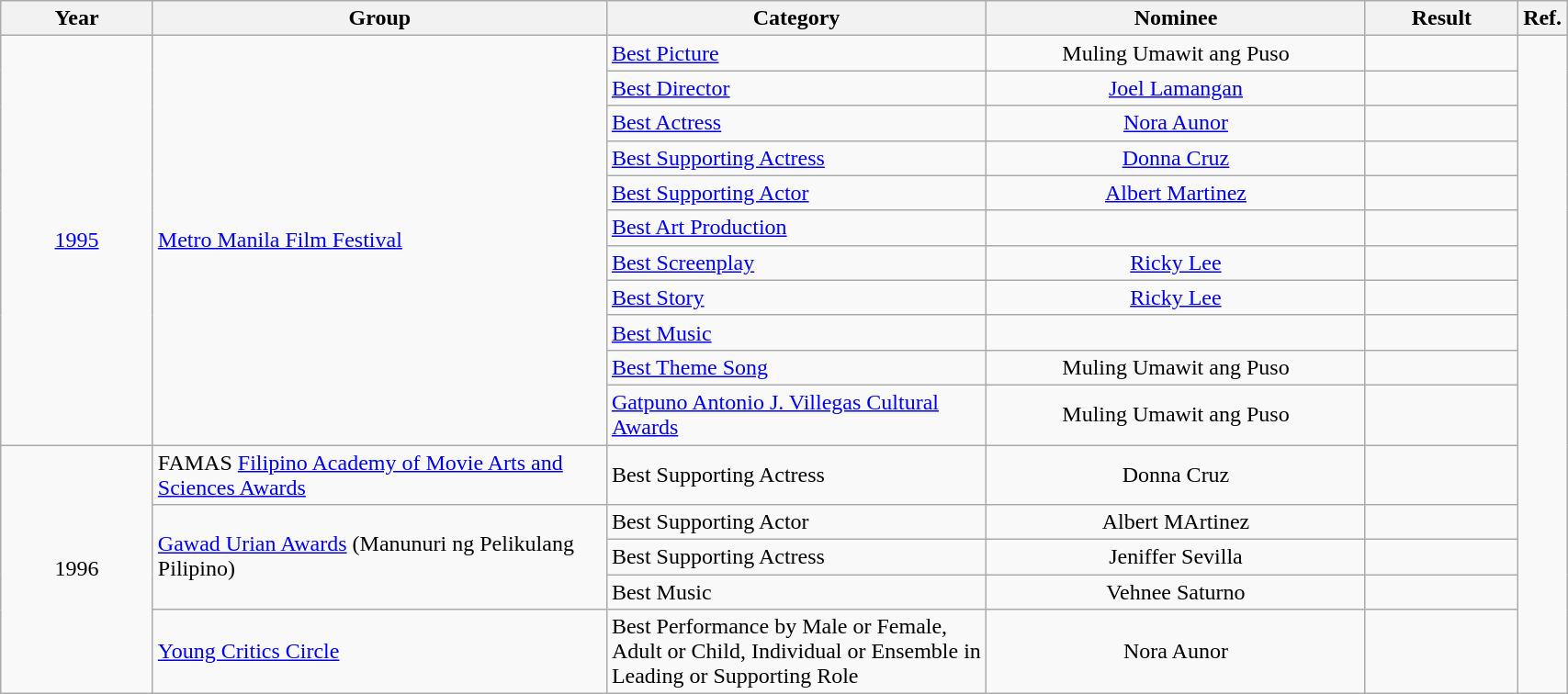<table | width="90%" class="wikitable">
<tr>
<th width="10%">Year</th>
<th width="30%">Group</th>
<th width="25%">Category</th>
<th width="25%">Nominee</th>
<th width="10%">Result</th>
<th>Ref.</th>
</tr>
<tr>
<td rowspan="11" align="center"><a href='#'>1995</a></td>
<td rowspan="11" align="left"><a href='#'>Metro Manila Film Festival</a></td>
<td align="left"><a href='#'>Best Picture</a></td>
<td align="center">Muling Umawit ang Puso</td>
<td></td>
<td rowspan="16"></td>
</tr>
<tr>
<td align="left"><a href='#'>Best Director</a></td>
<td align="center"><a href='#'>Joel Lamangan</a></td>
<td></td>
</tr>
<tr>
<td align="left"><a href='#'>Best Actress</a></td>
<td align="center"><a href='#'>Nora Aunor</a></td>
<td></td>
</tr>
<tr>
<td align="left"><a href='#'>Best Supporting Actress</a></td>
<td align="center"><a href='#'>Donna Cruz</a></td>
<td></td>
</tr>
<tr>
<td align="left"><a href='#'>Best Supporting Actor</a></td>
<td align="center"><a href='#'>Albert Martinez</a></td>
<td></td>
</tr>
<tr>
<td align="left"><a href='#'>Best Art Production</a></td>
<td align="center"></td>
<td></td>
</tr>
<tr>
<td align="left"><a href='#'>Best Screenplay</a></td>
<td align="center"><a href='#'>Ricky Lee</a></td>
<td></td>
</tr>
<tr>
<td><a href='#'>Best Story</a></td>
<td align=center><a href='#'>Ricky Lee</a></td>
<td></td>
</tr>
<tr>
<td align="left"><a href='#'>Best Music</a></td>
<td align="center"></td>
<td></td>
</tr>
<tr>
<td align="left"><a href='#'>Best Theme Song</a></td>
<td align="center">Muling Umawit ang Puso</td>
<td></td>
</tr>
<tr>
<td><a href='#'>Gatpuno Antonio J. Villegas Cultural Awards</a></td>
<td align="center">Muling Umawit ang Puso</td>
<td></td>
</tr>
<tr>
<td rowspan="5" align="center">1996</td>
<td align="left">FAMAS <a href='#'>Filipino Academy of Movie Arts and Sciences Awards</a></td>
<td align="left">Best Supporting Actress</td>
<td align="center">Donna Cruz</td>
<td></td>
</tr>
<tr>
<td rowspan="3" align="left"><a href='#'>Gawad Urian Awards</a> (Manunuri ng Pelikulang Pilipino)</td>
<td align="left">Best Supporting Actor</td>
<td align="center">Albert MArtinez</td>
<td></td>
</tr>
<tr>
<td align="left">Best Supporting Actress</td>
<td align="center">Jeniffer Sevilla</td>
<td></td>
</tr>
<tr>
<td align="left">Best Music</td>
<td align="center">Vehnee Saturno</td>
<td></td>
</tr>
<tr>
<td align="left"><a href='#'>Young Critics Circle</a></td>
<td align="left">Best Performance by Male or Female, Adult or Child, Individual or Ensemble in Leading or Supporting Role</td>
<td align="center">Nora Aunor</td>
<td></td>
</tr>
</table>
